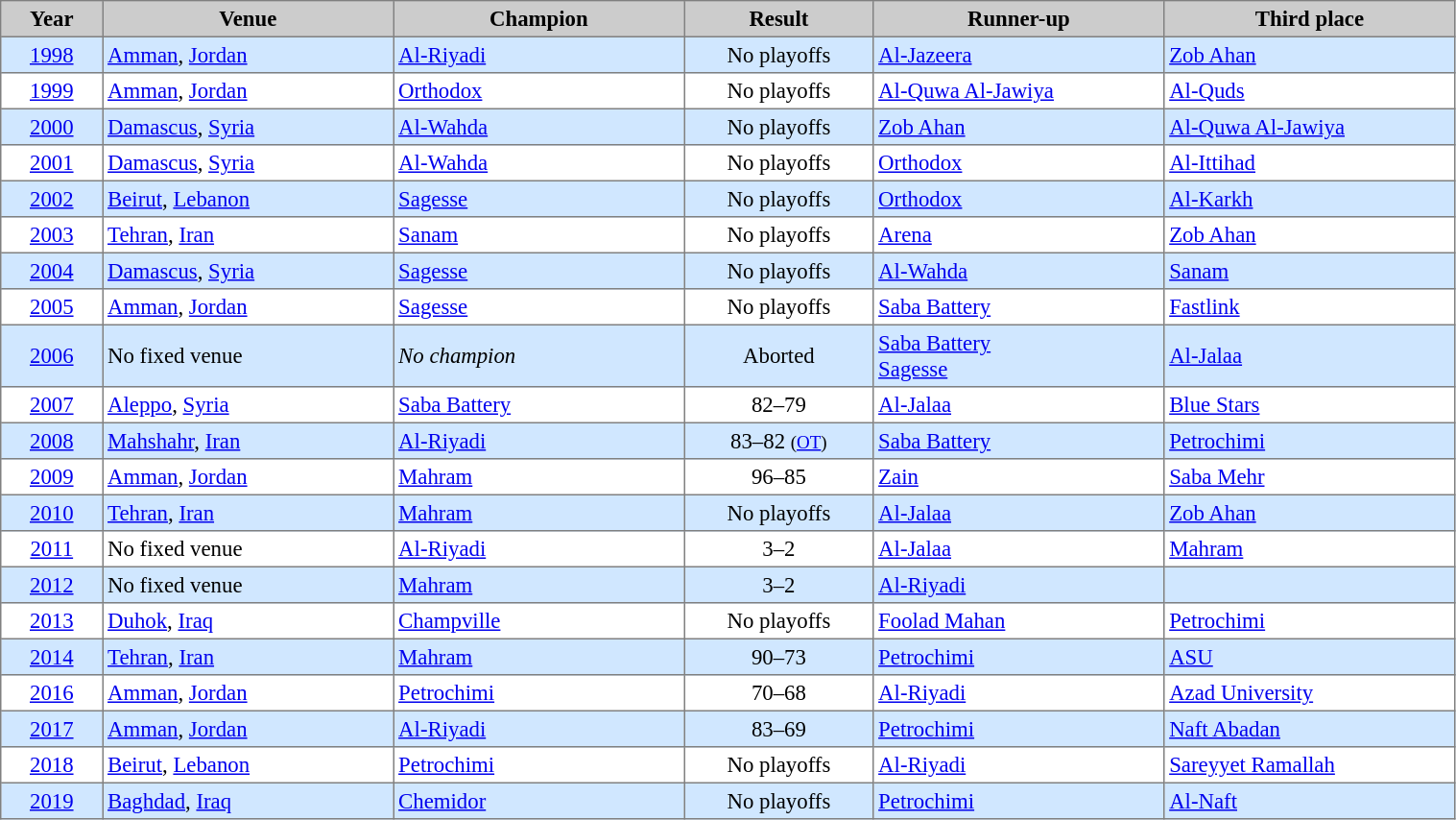<table cellpadding="3" cellspacing="0" border="1" style="font-size: 95%; border: gray solid 1px; border-collapse: collapse;width:80%;">
<tr bgcolor=#CCCCCC>
<th align=center width=7%>Year</th>
<th align=center width=20%>Venue</th>
<th align=center width=20%>Champion</th>
<th align=center width=13%>Result</th>
<th align=center width=20%>Runner-up</th>
<th align=center width=20%>Third place</th>
</tr>
<tr bgcolor=#D0E7FF>
<td align=center><a href='#'>1998</a></td>
<td> <a href='#'>Amman</a>, <a href='#'>Jordan</a></td>
<td> <a href='#'>Al-Riyadi</a></td>
<td align=center><span>No playoffs</span></td>
<td> <a href='#'>Al-Jazeera</a></td>
<td> <a href='#'>Zob Ahan</a></td>
</tr>
<tr>
<td align=center><a href='#'>1999</a></td>
<td> <a href='#'>Amman</a>, <a href='#'>Jordan</a></td>
<td> <a href='#'>Orthodox</a></td>
<td align=center><span>No playoffs</span></td>
<td> <a href='#'>Al-Quwa Al-Jawiya</a></td>
<td> <a href='#'>Al-Quds</a></td>
</tr>
<tr bgcolor=#D0E7FF>
<td align=center><a href='#'>2000</a></td>
<td> <a href='#'>Damascus</a>, <a href='#'>Syria</a></td>
<td> <a href='#'>Al-Wahda</a></td>
<td align=center><span>No playoffs</span></td>
<td> <a href='#'>Zob Ahan</a></td>
<td> <a href='#'>Al-Quwa Al-Jawiya</a></td>
</tr>
<tr>
<td align=center><a href='#'>2001</a></td>
<td> <a href='#'>Damascus</a>, <a href='#'>Syria</a></td>
<td> <a href='#'>Al-Wahda</a></td>
<td align=center><span>No playoffs</span></td>
<td> <a href='#'>Orthodox</a></td>
<td> <a href='#'>Al-Ittihad</a></td>
</tr>
<tr bgcolor=#D0E7FF>
<td align=center><a href='#'>2002</a></td>
<td> <a href='#'>Beirut</a>, <a href='#'>Lebanon</a></td>
<td> <a href='#'>Sagesse</a></td>
<td align=center><span>No playoffs</span></td>
<td> <a href='#'>Orthodox</a></td>
<td> <a href='#'>Al-Karkh</a></td>
</tr>
<tr>
<td align=center><a href='#'>2003</a></td>
<td> <a href='#'>Tehran</a>, <a href='#'>Iran</a></td>
<td> <a href='#'>Sanam</a></td>
<td align=center><span>No playoffs</span></td>
<td> <a href='#'>Arena</a></td>
<td> <a href='#'>Zob Ahan</a></td>
</tr>
<tr bgcolor=#D0E7FF>
<td align=center><a href='#'>2004</a></td>
<td> <a href='#'>Damascus</a>, <a href='#'>Syria</a></td>
<td> <a href='#'>Sagesse</a></td>
<td align=center><span>No playoffs</span></td>
<td> <a href='#'>Al-Wahda</a></td>
<td> <a href='#'>Sanam</a></td>
</tr>
<tr>
<td align=center><a href='#'>2005</a></td>
<td> <a href='#'>Amman</a>, <a href='#'>Jordan</a></td>
<td> <a href='#'>Sagesse</a></td>
<td align=center><span>No playoffs</span></td>
<td> <a href='#'>Saba Battery</a></td>
<td> <a href='#'>Fastlink</a></td>
</tr>
<tr bgcolor=#D0E7FF>
<td align=center><a href='#'>2006</a></td>
<td>No fixed venue</td>
<td><em>No champion</em></td>
<td align=center><span>Aborted</span></td>
<td> <a href='#'>Saba Battery</a><br> <a href='#'>Sagesse</a></td>
<td> <a href='#'>Al-Jalaa</a></td>
</tr>
<tr>
<td align=center><a href='#'>2007</a></td>
<td> <a href='#'>Aleppo</a>, <a href='#'>Syria</a></td>
<td> <a href='#'>Saba Battery</a></td>
<td align=center>82–79</td>
<td> <a href='#'>Al-Jalaa</a></td>
<td> <a href='#'>Blue Stars</a></td>
</tr>
<tr bgcolor=#D0E7FF>
<td align=center><a href='#'>2008</a></td>
<td> <a href='#'>Mahshahr</a>, <a href='#'>Iran</a></td>
<td> <a href='#'>Al-Riyadi</a></td>
<td align=center>83–82 <small>(<a href='#'>OT</a>)</small></td>
<td> <a href='#'>Saba Battery</a></td>
<td> <a href='#'>Petrochimi</a></td>
</tr>
<tr>
<td align=center><a href='#'>2009</a></td>
<td> <a href='#'>Amman</a>, <a href='#'>Jordan</a></td>
<td> <a href='#'>Mahram</a></td>
<td align=center>96–85</td>
<td> <a href='#'>Zain</a></td>
<td> <a href='#'>Saba Mehr</a></td>
</tr>
<tr bgcolor=#D0E7FF>
<td align=center><a href='#'>2010</a></td>
<td> <a href='#'>Tehran</a>, <a href='#'>Iran</a></td>
<td> <a href='#'>Mahram</a></td>
<td align=center><span>No playoffs</span></td>
<td> <a href='#'>Al-Jalaa</a></td>
<td> <a href='#'>Zob Ahan</a></td>
</tr>
<tr>
<td align=center><a href='#'>2011</a></td>
<td>No fixed venue</td>
<td> <a href='#'>Al-Riyadi</a></td>
<td align=center>3–2</td>
<td> <a href='#'>Al-Jalaa</a></td>
<td> <a href='#'>Mahram</a></td>
</tr>
<tr bgcolor=#D0E7FF>
<td align=center><a href='#'>2012</a></td>
<td>No fixed venue</td>
<td> <a href='#'>Mahram</a></td>
<td align=center>3–2</td>
<td> <a href='#'>Al-Riyadi</a></td>
<td></td>
</tr>
<tr>
<td align=center><a href='#'>2013</a></td>
<td> <a href='#'>Duhok</a>, <a href='#'>Iraq</a></td>
<td> <a href='#'>Champville</a></td>
<td align=center><span>No playoffs</span></td>
<td> <a href='#'>Foolad Mahan</a></td>
<td> <a href='#'>Petrochimi</a></td>
</tr>
<tr bgcolor=#D0E7FF>
<td align=center><a href='#'>2014</a></td>
<td> <a href='#'>Tehran</a>, <a href='#'>Iran</a></td>
<td> <a href='#'>Mahram</a></td>
<td align=center>90–73</td>
<td> <a href='#'>Petrochimi</a></td>
<td> <a href='#'>ASU</a></td>
</tr>
<tr>
<td align=center><a href='#'>2016</a></td>
<td> <a href='#'>Amman</a>, <a href='#'>Jordan</a></td>
<td> <a href='#'>Petrochimi</a></td>
<td align=center>70–68</td>
<td> <a href='#'>Al-Riyadi</a></td>
<td> <a href='#'>Azad University</a></td>
</tr>
<tr bgcolor=#D0E7FF>
<td align=center><a href='#'>2017</a></td>
<td> <a href='#'>Amman</a>, <a href='#'>Jordan</a></td>
<td> <a href='#'>Al-Riyadi</a></td>
<td align=center>83–69</td>
<td> <a href='#'>Petrochimi</a></td>
<td> <a href='#'>Naft Abadan</a></td>
</tr>
<tr>
<td align=center><a href='#'>2018</a></td>
<td> <a href='#'>Beirut</a>, <a href='#'>Lebanon</a></td>
<td> <a href='#'>Petrochimi</a></td>
<td align=center><span>No playoffs</span></td>
<td> <a href='#'>Al-Riyadi</a></td>
<td> <a href='#'>Sareyyet Ramallah</a></td>
</tr>
<tr bgcolor=#D0E7FF>
<td align=center><a href='#'>2019</a></td>
<td> <a href='#'>Baghdad</a>, <a href='#'>Iraq</a></td>
<td> <a href='#'>Chemidor</a></td>
<td align=center><span>No playoffs</span></td>
<td> <a href='#'>Petrochimi</a></td>
<td> <a href='#'>Al-Naft</a></td>
</tr>
</table>
